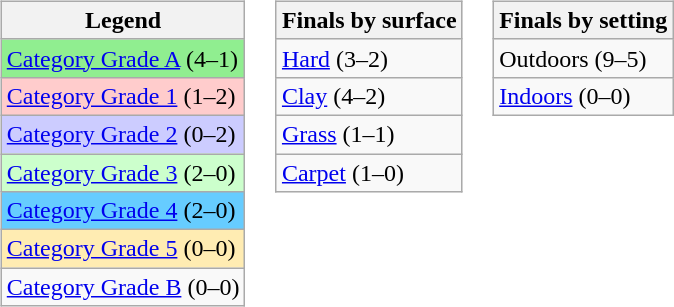<table>
<tr valign=top>
<td><br><table class=wikitable>
<tr>
<th>Legend</th>
</tr>
<tr bgcolor="lightgreen">
<td><a href='#'>Category Grade A</a> (4–1)</td>
</tr>
<tr bgcolor="#FFCCCC">
<td><a href='#'>Category Grade 1</a> (1–2)</td>
</tr>
<tr bgcolor="#CCCCFF">
<td><a href='#'>Category Grade 2</a> (0–2)</td>
</tr>
<tr bgcolor="#CCFFCC">
<td><a href='#'>Category Grade 3</a> (2–0)</td>
</tr>
<tr bgcolor="#66CCFF">
<td><a href='#'>Category Grade 4</a> (2–0)</td>
</tr>
<tr bgcolor="#FFECB2">
<td><a href='#'>Category Grade 5</a> (0–0)</td>
</tr>
<tr>
<td><a href='#'>Category Grade B</a> (0–0)</td>
</tr>
</table>
</td>
<td><br><table class=wikitable>
<tr>
<th>Finals by surface</th>
</tr>
<tr>
<td><a href='#'>Hard</a> (3–2)</td>
</tr>
<tr>
<td><a href='#'>Clay</a> (4–2)</td>
</tr>
<tr>
<td><a href='#'>Grass</a> (1–1)</td>
</tr>
<tr>
<td><a href='#'>Carpet</a> (1–0)</td>
</tr>
</table>
</td>
<td><br><table class=wikitable>
<tr>
<th>Finals by setting</th>
</tr>
<tr>
<td>Outdoors (9–5)</td>
</tr>
<tr>
<td><a href='#'>Indoors</a> (0–0)</td>
</tr>
</table>
</td>
</tr>
</table>
